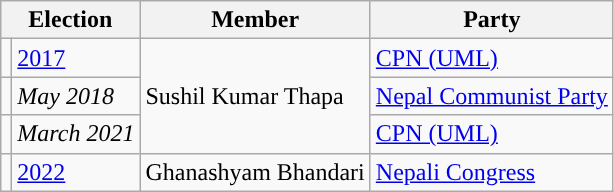<table class="wikitable">
<tr>
<th colspan="2">Election</th>
<th>Member</th>
<th>Party</th>
</tr>
<tr>
<td style="color:inherit;background:"></td>
<td><a href='#'>2017</a></td>
<td rowspan="3">Sushil Kumar Thapa</td>
<td><a href='#'>CPN (UML)</a></td>
</tr>
<tr>
<td style="color:inherit;background:"></td>
<td><em>May 2018</em></td>
<td><a href='#'>Nepal Communist Party</a></td>
</tr>
<tr>
<td style="color:inherit;background:"></td>
<td><em>March 2021</em></td>
<td><a href='#'>CPN (UML)</a></td>
</tr>
<tr>
<td style="color:inherit;background:"></td>
<td><a href='#'>2022</a></td>
<td>Ghanashyam Bhandari</td>
<td><a href='#'>Nepali Congress</a></td>
</tr>
</table>
